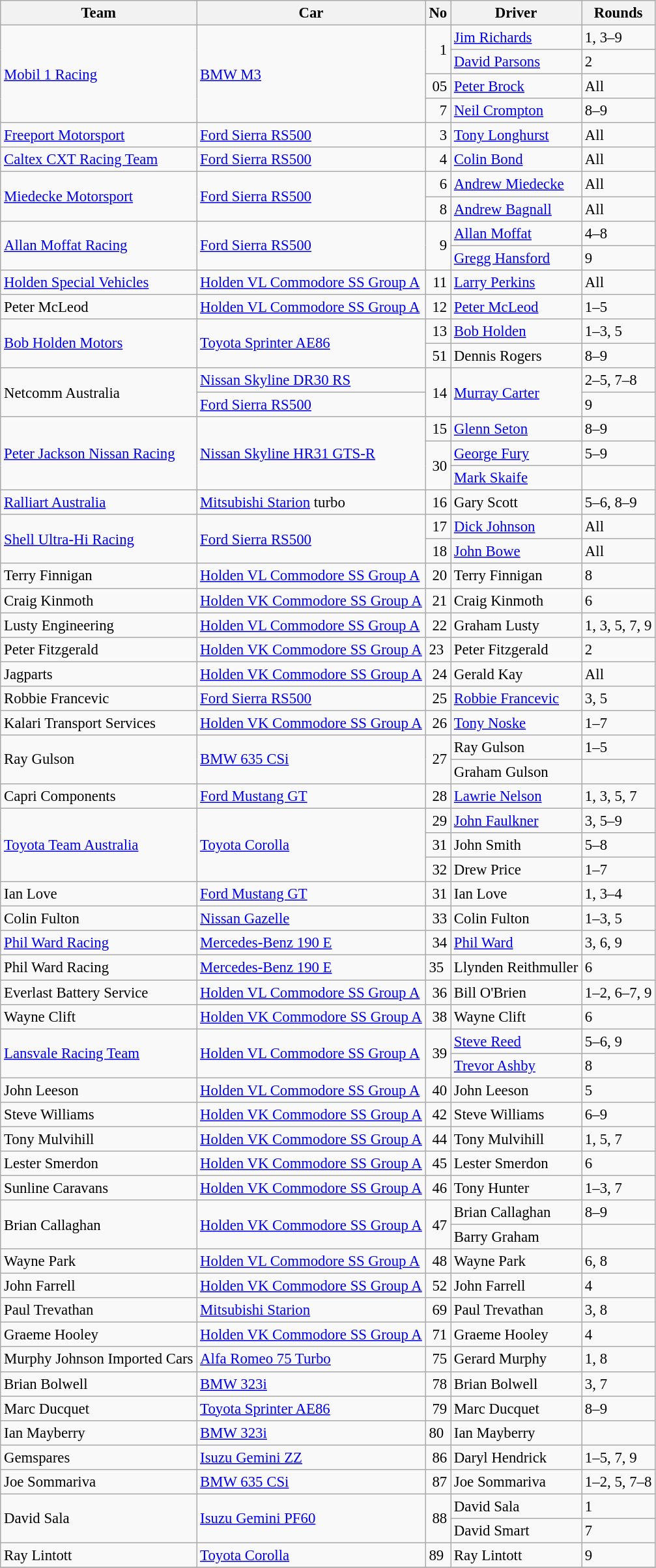<table class="wikitable" style="font-size: 95%;">
<tr>
<th>Team</th>
<th>Car</th>
<th>No</th>
<th>Driver</th>
<th>Rounds</th>
</tr>
<tr>
<td rowspan=4><a href='#'>Mobil 1 Racing</a><br></td>
<td rowspan=4><a href='#'>BMW M3</a></td>
<td rowspan=2 align="right">1</td>
<td> <a href='#'>Jim Richards</a></td>
<td>1, 3–9</td>
</tr>
<tr>
<td> <a href='#'>David Parsons</a></td>
<td>2</td>
</tr>
<tr>
<td align="right">05</td>
<td> <a href='#'>Peter Brock</a></td>
<td>All</td>
</tr>
<tr>
<td align="right">7</td>
<td> <a href='#'>Neil Crompton</a></td>
<td>8–9</td>
</tr>
<tr>
<td><a href='#'>Freeport Motorsport</a></td>
<td><a href='#'>Ford Sierra RS500</a></td>
<td align="right">3</td>
<td> <a href='#'>Tony Longhurst</a></td>
<td>All</td>
</tr>
<tr>
<td><a href='#'>Caltex CXT Racing Team</a></td>
<td><a href='#'>Ford Sierra RS500</a></td>
<td align="right">4</td>
<td> <a href='#'>Colin Bond</a></td>
<td>All</td>
</tr>
<tr>
<td rowspan=2><a href='#'>Miedecke Motorsport</a></td>
<td rowspan=2><a href='#'>Ford Sierra RS500</a></td>
<td align="right">6</td>
<td> <a href='#'>Andrew Miedecke</a></td>
<td>All</td>
</tr>
<tr>
<td align="right">8</td>
<td> <a href='#'>Andrew Bagnall</a></td>
<td>All</td>
</tr>
<tr>
<td rowspan=2><a href='#'>Allan Moffat Racing</a></td>
<td rowspan=2><a href='#'>Ford Sierra RS500</a></td>
<td rowspan=2 align="right">9</td>
<td> <a href='#'>Allan Moffat</a></td>
<td>4–8</td>
</tr>
<tr>
<td> <a href='#'>Gregg Hansford</a></td>
<td>9</td>
</tr>
<tr>
<td><a href='#'>Holden Special Vehicles</a></td>
<td><a href='#'>Holden VL Commodore SS Group A</a></td>
<td align="right">11</td>
<td> <a href='#'>Larry Perkins</a></td>
<td>All</td>
</tr>
<tr>
<td>Peter McLeod</td>
<td><a href='#'>Holden VL Commodore SS Group A</a></td>
<td align="right">12</td>
<td> <a href='#'>Peter McLeod</a></td>
<td>1–5</td>
</tr>
<tr>
<td rowspan=2><a href='#'>Bob Holden Motors</a></td>
<td rowspan=2><a href='#'>Toyota Sprinter AE86</a></td>
<td align="right">13</td>
<td> <a href='#'>Bob Holden</a></td>
<td>1–3, 5</td>
</tr>
<tr>
<td align="right">51</td>
<td> Dennis Rogers</td>
<td>8–9</td>
</tr>
<tr>
<td rowspan=2>Netcomm Australia</td>
<td><a href='#'>Nissan Skyline DR30 RS</a></td>
<td rowspan=2 align="right">14</td>
<td rowspan=2> <a href='#'>Murray Carter</a></td>
<td>2–5, 7–8</td>
</tr>
<tr>
<td><a href='#'>Ford Sierra RS500</a></td>
<td>9 </td>
</tr>
<tr>
<td rowspan=3><a href='#'>Peter Jackson Nissan Racing</a></td>
<td rowspan=3><a href='#'>Nissan Skyline HR31 GTS-R</a></td>
<td align="right">15</td>
<td> <a href='#'>Glenn Seton</a></td>
<td>8–9</td>
</tr>
<tr>
<td rowspan=2 align="right">30</td>
<td> <a href='#'>George Fury</a></td>
<td>5–9</td>
</tr>
<tr>
<td> <a href='#'>Mark Skaife</a></td>
</tr>
<tr>
<td><a href='#'>Ralliart Australia</a></td>
<td><a href='#'>Mitsubishi Starion</a> turbo</td>
<td align="right">16</td>
<td> Gary Scott</td>
<td>5–6, 8–9</td>
</tr>
<tr>
<td rowspan=2><a href='#'>Shell Ultra-Hi Racing</a></td>
<td rowspan=2><a href='#'>Ford Sierra RS500</a></td>
<td align="right">17</td>
<td> <a href='#'>Dick Johnson</a></td>
<td>All</td>
</tr>
<tr>
<td align="right">18</td>
<td> <a href='#'>John Bowe</a></td>
<td>All</td>
</tr>
<tr>
<td>Terry Finnigan</td>
<td><a href='#'>Holden VL Commodore SS Group A</a></td>
<td align="right">20</td>
<td> Terry Finnigan</td>
<td>8</td>
</tr>
<tr>
<td>Craig Kinmoth</td>
<td><a href='#'>Holden VK Commodore SS Group A</a></td>
<td align="right">21</td>
<td> Craig Kinmoth</td>
<td>6</td>
</tr>
<tr>
<td>Lusty Engineering</td>
<td><a href='#'>Holden VL Commodore SS Group A</a></td>
<td align="right">22</td>
<td> Graham Lusty</td>
<td>1, 3, 5, 7, 9</td>
</tr>
<tr>
<td>Peter Fitzgerald</td>
<td><a href='#'>Holden VK Commodore SS Group A</a></td>
<td>23</td>
<td> Peter Fitzgerald</td>
<td>2</td>
</tr>
<tr>
<td>Jagparts</td>
<td><a href='#'>Holden VK Commodore SS Group A</a></td>
<td align="right">24</td>
<td> Gerald Kay</td>
<td>All</td>
</tr>
<tr>
<td>Robbie Francevic</td>
<td><a href='#'>Ford Sierra RS500</a></td>
<td align="right">25</td>
<td> <a href='#'>Robbie Francevic</a></td>
<td>3, 5</td>
</tr>
<tr>
<td>Kalari Transport Services</td>
<td><a href='#'>Holden VK Commodore SS Group A</a></td>
<td align="right">26</td>
<td> <a href='#'>Tony Noske</a></td>
<td>1–7</td>
</tr>
<tr>
<td rowspan=2>Ray Gulson</td>
<td rowspan=2><a href='#'>BMW 635 CSi</a></td>
<td rowspan=2 align="right">27</td>
<td> Ray Gulson</td>
<td>1–5</td>
</tr>
<tr>
<td> Graham Gulson</td>
</tr>
<tr>
<td>Capri Components</td>
<td><a href='#'>Ford Mustang GT</a></td>
<td align="right">28</td>
<td> <a href='#'>Lawrie Nelson</a></td>
<td>1, 3, 5, 7</td>
</tr>
<tr>
<td rowspan=3><a href='#'>Toyota Team Australia</a></td>
<td rowspan=3><a href='#'>Toyota Corolla</a></td>
<td align="right">29</td>
<td> <a href='#'>John Faulkner</a></td>
<td>3, 5–9</td>
</tr>
<tr>
<td align="right">31</td>
<td> John Smith</td>
<td>5–8</td>
</tr>
<tr>
<td align="right">32</td>
<td> Drew Price</td>
<td>1–7</td>
</tr>
<tr>
<td>Ian Love</td>
<td><a href='#'>Ford Mustang GT</a></td>
<td align="right">31</td>
<td> Ian Love</td>
<td>1, 3–4</td>
</tr>
<tr>
<td>Colin Fulton</td>
<td><a href='#'>Nissan Gazelle</a></td>
<td align="right">33</td>
<td> Colin Fulton</td>
<td>1–3, 5</td>
</tr>
<tr>
<td><a href='#'>Phil Ward Racing</a></td>
<td><a href='#'>Mercedes-Benz 190 E</a></td>
<td align="right">34</td>
<td> <a href='#'>Phil Ward</a></td>
<td>3, 6, 9</td>
</tr>
<tr>
<td>Phil Ward Racing</td>
<td><a href='#'>Mercedes-Benz 190 E</a></td>
<td>35</td>
<td>Llynden Reithmuller</td>
<td>6</td>
</tr>
<tr>
<td>Everlast Battery Service</td>
<td><a href='#'>Holden VL Commodore SS Group A</a></td>
<td align="right">36</td>
<td> Bill O'Brien</td>
<td>1–2, 6–7, 9</td>
</tr>
<tr>
<td>Wayne Clift</td>
<td><a href='#'>Holden VK Commodore SS Group A</a></td>
<td align="right">38</td>
<td> Wayne Clift</td>
<td>6</td>
</tr>
<tr>
<td rowspan=2><a href='#'>Lansvale Racing Team</a></td>
<td rowspan=2><a href='#'>Holden VL Commodore SS Group A</a></td>
<td rowspan=2 align="right">39</td>
<td> <a href='#'>Steve Reed</a></td>
<td>5–6, 9</td>
</tr>
<tr>
<td> <a href='#'>Trevor Ashby</a></td>
<td>8</td>
</tr>
<tr>
<td>John Leeson</td>
<td><a href='#'>Holden VL Commodore SS Group A</a></td>
<td align="right">40</td>
<td> John Leeson</td>
<td>5</td>
</tr>
<tr>
<td>Steve Williams</td>
<td><a href='#'>Holden VK Commodore SS Group A</a></td>
<td align="right">42</td>
<td> Steve Williams</td>
<td>6–9</td>
</tr>
<tr>
<td>Tony Mulvihill</td>
<td><a href='#'>Holden VK Commodore SS Group A</a></td>
<td align="right">44</td>
<td> Tony Mulvihill</td>
<td>1, 5, 7</td>
</tr>
<tr>
<td>Lester Smerdon</td>
<td><a href='#'>Holden VK Commodore SS Group A</a></td>
<td align="right">45</td>
<td> Lester Smerdon</td>
<td>6</td>
</tr>
<tr>
<td>Sunline Caravans</td>
<td><a href='#'>Holden VK Commodore SS Group A</a></td>
<td align="right">46</td>
<td> Tony Hunter</td>
<td>1–3, 7</td>
</tr>
<tr>
<td rowspan=2>Brian Callaghan</td>
<td rowspan=2><a href='#'>Holden VK Commodore SS Group A</a></td>
<td rowspan=2 align="right">47</td>
<td> Brian Callaghan</td>
<td>8–9</td>
</tr>
<tr>
<td> Barry Graham</td>
</tr>
<tr>
<td>Wayne Park</td>
<td><a href='#'>Holden VL Commodore SS Group A</a></td>
<td align="right">48</td>
<td> Wayne Park</td>
<td>6, 8</td>
</tr>
<tr>
<td>John Farrell</td>
<td><a href='#'>Holden VK Commodore SS Group A</a></td>
<td align="right">52</td>
<td> John Farrell</td>
<td>4</td>
</tr>
<tr>
<td>Paul Trevathan</td>
<td><a href='#'>Mitsubishi Starion</a></td>
<td align="right">69</td>
<td> Paul Trevathan</td>
<td>3, 8</td>
</tr>
<tr>
<td>Graeme Hooley</td>
<td><a href='#'>Holden VK Commodore SS Group A</a></td>
<td align="right">71</td>
<td> Graeme Hooley</td>
<td>4</td>
</tr>
<tr>
<td>Murphy Johnson Imported Cars</td>
<td><a href='#'>Alfa Romeo 75 Turbo</a></td>
<td align="right">75</td>
<td> Gerard Murphy</td>
<td>1, 8</td>
</tr>
<tr>
<td>Brian Bolwell</td>
<td><a href='#'>BMW 323i</a></td>
<td align="right">78</td>
<td> Brian Bolwell</td>
<td>3, 7</td>
</tr>
<tr>
<td>Marc Ducquet</td>
<td><a href='#'>Toyota Sprinter AE86</a></td>
<td align="right">79</td>
<td> Marc Ducquet</td>
<td>8–9</td>
</tr>
<tr>
<td>Ian Mayberry</td>
<td><a href='#'>BMW 323i</a></td>
<td>80</td>
<td> Ian Mayberry</td>
</tr>
<tr>
<td>Gemspares</td>
<td><a href='#'>Isuzu Gemini ZZ</a></td>
<td align="right">86</td>
<td> Daryl Hendrick</td>
<td>1–5, 7, 9</td>
</tr>
<tr>
<td>Joe Sommariva</td>
<td><a href='#'>BMW 635 CSi</a></td>
<td align="right">87</td>
<td> Joe Sommariva</td>
<td>1–2, 5, 7–8</td>
</tr>
<tr>
<td rowspan=2>David Sala</td>
<td rowspan=2><a href='#'>Isuzu Gemini PF60</a></td>
<td rowspan=2 align="right">88</td>
<td> David Sala</td>
<td>1</td>
</tr>
<tr>
<td> David Smart</td>
<td>7</td>
</tr>
<tr>
<td>Ray Lintott</td>
<td><a href='#'>Toyota Corolla</a></td>
<td>89</td>
<td> Ray Lintott</td>
<td>9</td>
</tr>
<tr>
</tr>
</table>
